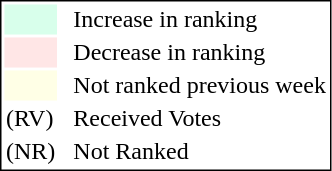<table style="border:1px solid black;">
<tr>
<td style="background:#D8FFEB; width:20px;"></td>
<td> </td>
<td>Increase in ranking</td>
</tr>
<tr>
<td style="background:#FFE6E6; width:20px;"></td>
<td> </td>
<td>Decrease in ranking</td>
</tr>
<tr>
<td style="background:#FFFFE6; width:20px;"></td>
<td> </td>
<td>Not ranked previous week</td>
</tr>
<tr>
<td>(RV)</td>
<td> </td>
<td>Received Votes</td>
</tr>
<tr>
<td>(NR)</td>
<td> </td>
<td>Not Ranked</td>
</tr>
</table>
